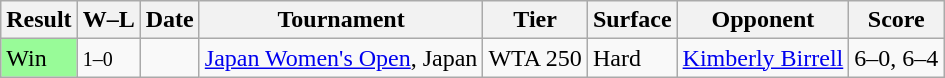<table class="sortable wikitable">
<tr>
<th>Result</th>
<th class="unsortable">W–L</th>
<th>Date</th>
<th>Tournament</th>
<th>Tier</th>
<th>Surface</th>
<th>Opponent</th>
<th class="unsortable">Score</th>
</tr>
<tr>
<td bgcolor=98FB98>Win</td>
<td><small>1–0</small></td>
<td><a href='#'></a></td>
<td><a href='#'>Japan Women's Open</a>, Japan</td>
<td>WTA 250</td>
<td>Hard</td>
<td> <a href='#'>Kimberly Birrell</a></td>
<td>6–0, 6–4</td>
</tr>
</table>
